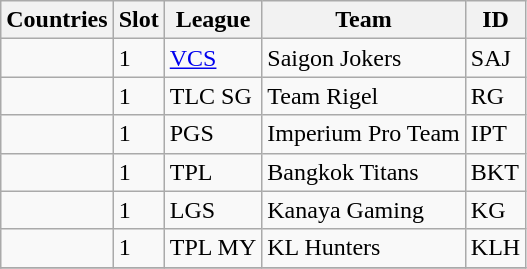<table class="wikitable">
<tr>
<th>Countries</th>
<th>Slot</th>
<th>League</th>
<th>Team</th>
<th>ID</th>
</tr>
<tr>
<td></td>
<td>1</td>
<td><a href='#'>VCS</a></td>
<td> Saigon Jokers</td>
<td>SAJ</td>
</tr>
<tr>
<td></td>
<td>1</td>
<td>TLC SG</td>
<td> Team Rigel</td>
<td>RG</td>
</tr>
<tr>
<td></td>
<td>1</td>
<td>PGS</td>
<td> Imperium Pro Team</td>
<td>IPT</td>
</tr>
<tr>
<td></td>
<td>1</td>
<td>TPL</td>
<td> Bangkok Titans</td>
<td>BKT</td>
</tr>
<tr>
<td></td>
<td>1</td>
<td>LGS</td>
<td> Kanaya Gaming</td>
<td>KG</td>
</tr>
<tr>
<td></td>
<td>1</td>
<td>TPL MY</td>
<td> KL Hunters</td>
<td>KLH</td>
</tr>
<tr>
</tr>
</table>
